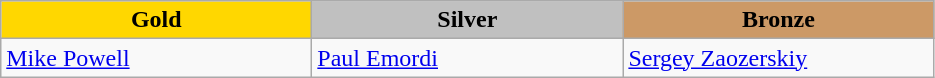<table class="wikitable" style="text-align:left">
<tr align="center">
<td width=200 bgcolor=gold><strong>Gold</strong></td>
<td width=200 bgcolor=silver><strong>Silver</strong></td>
<td width=200 bgcolor=CC9966><strong>Bronze</strong></td>
</tr>
<tr>
<td><a href='#'>Mike Powell</a><br><em></em></td>
<td><a href='#'>Paul Emordi</a><br><em></em></td>
<td><a href='#'>Sergey Zaozerskiy</a><br><em></em></td>
</tr>
</table>
